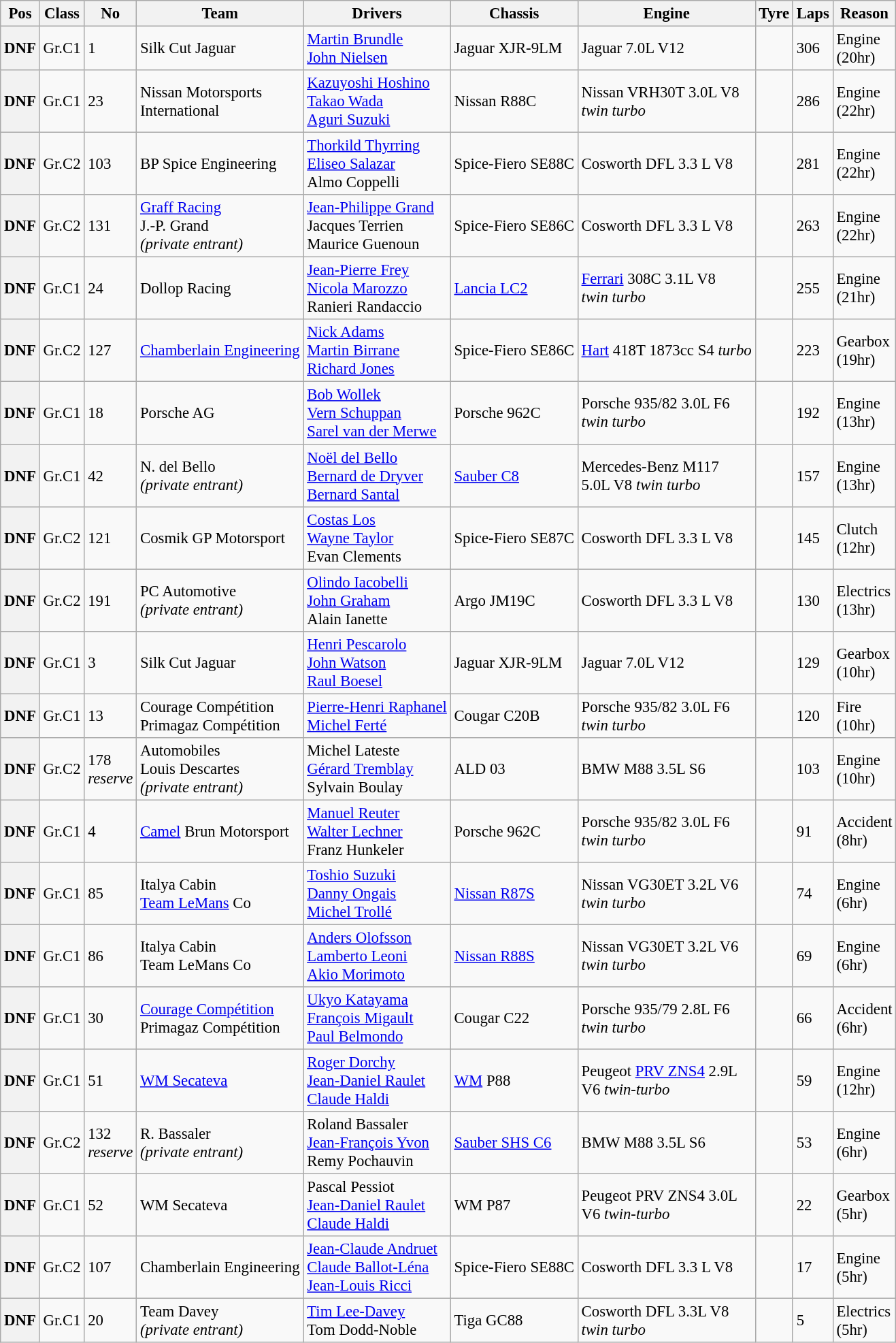<table class="wikitable" style="font-size: 95%;">
<tr>
<th>Pos</th>
<th>Class</th>
<th>No</th>
<th>Team</th>
<th>Drivers</th>
<th>Chassis</th>
<th>Engine</th>
<th>Tyre</th>
<th>Laps</th>
<th>Reason</th>
</tr>
<tr>
<th>DNF</th>
<td>Gr.C1</td>
<td>1</td>
<td> Silk Cut Jaguar</td>
<td> <a href='#'>Martin Brundle</a><br> <a href='#'>John Nielsen</a></td>
<td>Jaguar XJR-9LM</td>
<td>Jaguar 7.0L V12</td>
<td></td>
<td>306</td>
<td>Engine<br>(20hr)</td>
</tr>
<tr>
<th>DNF</th>
<td>Gr.C1</td>
<td>23</td>
<td> Nissan Motorsports<br>International</td>
<td> <a href='#'>Kazuyoshi Hoshino</a><br> <a href='#'>Takao Wada</a><br> <a href='#'>Aguri Suzuki</a></td>
<td>Nissan R88C</td>
<td>Nissan VRH30T 3.0L V8<br><em>twin turbo</em></td>
<td></td>
<td>286</td>
<td>Engine<br>(22hr)</td>
</tr>
<tr>
<th>DNF</th>
<td>Gr.C2</td>
<td>103</td>
<td> BP Spice Engineering</td>
<td> <a href='#'>Thorkild Thyrring</a><br> <a href='#'>Eliseo Salazar</a><br> Almo Coppelli</td>
<td>Spice-Fiero SE88C</td>
<td>Cosworth DFL 3.3 L V8</td>
<td></td>
<td>281</td>
<td>Engine<br>(22hr)</td>
</tr>
<tr>
<th>DNF</th>
<td>Gr.C2</td>
<td>131</td>
<td> <a href='#'>Graff Racing</a><br> J.-P. Grand<br><em>(private entrant)</em></td>
<td> <a href='#'>Jean-Philippe Grand</a><br> Jacques Terrien<br> Maurice Guenoun</td>
<td>Spice-Fiero SE86C</td>
<td>Cosworth DFL 3.3 L V8</td>
<td></td>
<td>263</td>
<td>Engine<br>(22hr)</td>
</tr>
<tr>
<th>DNF</th>
<td>Gr.C1</td>
<td>24</td>
<td> Dollop Racing</td>
<td> <a href='#'>Jean-Pierre Frey</a><br> <a href='#'>Nicola Marozzo</a><br> Ranieri Randaccio</td>
<td><a href='#'>Lancia LC2</a></td>
<td><a href='#'>Ferrari</a> 308C 3.1L V8<br><em>twin turbo</em></td>
<td></td>
<td>255</td>
<td>Engine<br>(21hr)</td>
</tr>
<tr>
<th>DNF</th>
<td>Gr.C2</td>
<td>127</td>
<td> <a href='#'>Chamberlain Engineering</a></td>
<td> <a href='#'>Nick Adams</a><br> <a href='#'>Martin Birrane</a><br> <a href='#'>Richard Jones</a></td>
<td>Spice-Fiero SE86C</td>
<td><a href='#'>Hart</a> 418T 1873cc S4 <em>turbo</em></td>
<td></td>
<td>223</td>
<td>Gearbox<br>(19hr)</td>
</tr>
<tr>
<th>DNF</th>
<td>Gr.C1</td>
<td>18</td>
<td> Porsche AG</td>
<td> <a href='#'>Bob Wollek</a> <br> <a href='#'>Vern Schuppan</a><br> <a href='#'>Sarel van der Merwe</a></td>
<td>Porsche 962C</td>
<td>Porsche 935/82 3.0L F6<br><em>twin turbo</em></td>
<td></td>
<td>192</td>
<td>Engine<br>(13hr)</td>
</tr>
<tr>
<th>DNF</th>
<td>Gr.C1</td>
<td>42</td>
<td> N. del Bello<br><em>(private entrant)</em></td>
<td> <a href='#'>Noël del Bello</a><br> <a href='#'>Bernard de Dryver</a><br> <a href='#'>Bernard Santal</a></td>
<td><a href='#'>Sauber C8</a></td>
<td>Mercedes-Benz M117<br>5.0L V8 <em>twin turbo</em></td>
<td></td>
<td>157</td>
<td>Engine<br>(13hr)</td>
</tr>
<tr>
<th>DNF</th>
<td>Gr.C2</td>
<td>121</td>
<td> Cosmik GP Motorsport</td>
<td> <a href='#'>Costas Los</a><br> <a href='#'>Wayne Taylor</a><br> Evan Clements</td>
<td>Spice-Fiero SE87C</td>
<td>Cosworth DFL 3.3 L V8</td>
<td></td>
<td>145</td>
<td>Clutch<br>(12hr)</td>
</tr>
<tr>
<th>DNF</th>
<td>Gr.C2</td>
<td>191</td>
<td> PC Automotive<br><em>(private entrant)</em></td>
<td> <a href='#'>Olindo Iacobelli</a><br> <a href='#'>John Graham</a><br> Alain Ianette</td>
<td>Argo JM19C</td>
<td>Cosworth DFL 3.3 L V8</td>
<td></td>
<td>130</td>
<td>Electrics<br>(13hr)</td>
</tr>
<tr>
<th>DNF</th>
<td>Gr.C1</td>
<td>3</td>
<td> Silk Cut Jaguar</td>
<td> <a href='#'>Henri Pescarolo</a><br> <a href='#'>John Watson</a><br> <a href='#'>Raul Boesel</a></td>
<td>Jaguar XJR-9LM</td>
<td>Jaguar 7.0L V12</td>
<td></td>
<td>129</td>
<td>Gearbox<br>(10hr)</td>
</tr>
<tr>
<th>DNF</th>
<td>Gr.C1</td>
<td>13</td>
<td> Courage Compétition<br> Primagaz Compétition</td>
<td> <a href='#'>Pierre-Henri Raphanel</a><br> <a href='#'>Michel Ferté</a></td>
<td>Cougar C20B</td>
<td>Porsche 935/82 3.0L F6<br><em>twin turbo</em></td>
<td></td>
<td>120</td>
<td>Fire<br>(10hr)</td>
</tr>
<tr>
<th>DNF</th>
<td>Gr.C2</td>
<td>178<br><em>reserve</em></td>
<td> Automobiles <br>Louis Descartes<br><em>(private entrant)</em></td>
<td> Michel Lateste<br> <a href='#'>Gérard Tremblay</a><br> Sylvain Boulay</td>
<td>ALD 03</td>
<td>BMW M88 3.5L S6</td>
<td></td>
<td>103</td>
<td>Engine<br>(10hr)</td>
</tr>
<tr>
<th>DNF</th>
<td>Gr.C1</td>
<td>4</td>
<td> <a href='#'>Camel</a> Brun Motorsport</td>
<td> <a href='#'>Manuel Reuter</a><br> <a href='#'>Walter Lechner</a><br> Franz Hunkeler</td>
<td>Porsche 962C</td>
<td>Porsche 935/82 3.0L F6<br><em>twin turbo</em></td>
<td></td>
<td>91</td>
<td>Accident<br>(8hr)</td>
</tr>
<tr>
<th>DNF</th>
<td>Gr.C1</td>
<td>85</td>
<td> Italya Cabin<br> <a href='#'>Team LeMans</a> Co</td>
<td> <a href='#'>Toshio Suzuki</a><br> <a href='#'>Danny Ongais</a><br> <a href='#'>Michel Trollé</a></td>
<td><a href='#'>Nissan R87S</a></td>
<td>Nissan VG30ET 3.2L V6<br> <em>twin turbo</em></td>
<td></td>
<td>74</td>
<td>Engine<br>(6hr)</td>
</tr>
<tr>
<th>DNF</th>
<td>Gr.C1</td>
<td>86</td>
<td> Italya Cabin<br> Team LeMans Co</td>
<td> <a href='#'>Anders Olofsson</a><br> <a href='#'>Lamberto Leoni</a><br> <a href='#'>Akio Morimoto</a></td>
<td><a href='#'>Nissan R88S</a></td>
<td>Nissan VG30ET 3.2L V6<br> <em>twin turbo</em></td>
<td></td>
<td>69</td>
<td>Engine<br>(6hr)</td>
</tr>
<tr>
<th>DNF</th>
<td>Gr.C1</td>
<td>30</td>
<td> <a href='#'>Courage Compétition</a><br> Primagaz Compétition</td>
<td> <a href='#'>Ukyo Katayama</a><br> <a href='#'>François Migault</a><br> <a href='#'>Paul Belmondo</a></td>
<td>Cougar C22</td>
<td>Porsche 935/79 2.8L F6<br><em>twin turbo</em></td>
<td></td>
<td>66</td>
<td>Accident<br>(6hr)</td>
</tr>
<tr>
<th>DNF</th>
<td>Gr.C1</td>
<td>51</td>
<td> <a href='#'>WM Secateva</a></td>
<td> <a href='#'>Roger Dorchy</a> <br> <a href='#'>Jean-Daniel Raulet</a><br> <a href='#'>Claude Haldi</a></td>
<td><a href='#'>WM</a> P88</td>
<td>Peugeot <a href='#'>PRV ZNS4</a> 2.9L<br> V6 <em>twin-turbo</em></td>
<td></td>
<td>59</td>
<td>Engine<br>(12hr)</td>
</tr>
<tr>
<th>DNF</th>
<td>Gr.C2</td>
<td>132<br><em>reserve</em></td>
<td> R. Bassaler<br><em>(private entrant)</em></td>
<td> Roland Bassaler<br> <a href='#'>Jean-François Yvon</a><br> Remy Pochauvin</td>
<td><a href='#'>Sauber SHS C6</a></td>
<td>BMW M88 3.5L S6</td>
<td></td>
<td>53</td>
<td>Engine<br>(6hr)</td>
</tr>
<tr>
<th>DNF</th>
<td>Gr.C1</td>
<td>52</td>
<td> WM Secateva</td>
<td> Pascal Pessiot<br> <a href='#'>Jean-Daniel Raulet</a> <br> <a href='#'>Claude Haldi</a></td>
<td>WM P87</td>
<td>Peugeot PRV ZNS4 3.0L<br> V6 <em>twin-turbo</em></td>
<td></td>
<td>22</td>
<td>Gearbox<br>(5hr)</td>
</tr>
<tr>
<th>DNF</th>
<td>Gr.C2</td>
<td>107</td>
<td> Chamberlain Engineering</td>
<td> <a href='#'>Jean-Claude Andruet</a><br> <a href='#'>Claude Ballot-Léna</a><br> <a href='#'>Jean-Louis Ricci</a></td>
<td>Spice-Fiero SE88C</td>
<td>Cosworth DFL 3.3 L V8</td>
<td></td>
<td>17</td>
<td>Engine<br>(5hr)</td>
</tr>
<tr>
<th>DNF</th>
<td>Gr.C1</td>
<td>20</td>
<td> Team Davey<br><em>(private entrant)</em></td>
<td> <a href='#'>Tim Lee-Davey</a><br> Tom Dodd-Noble</td>
<td>Tiga GC88</td>
<td>Cosworth DFL 3.3L V8<br><em>twin turbo</em></td>
<td></td>
<td>5</td>
<td>Electrics<br>(5hr)</td>
</tr>
</table>
